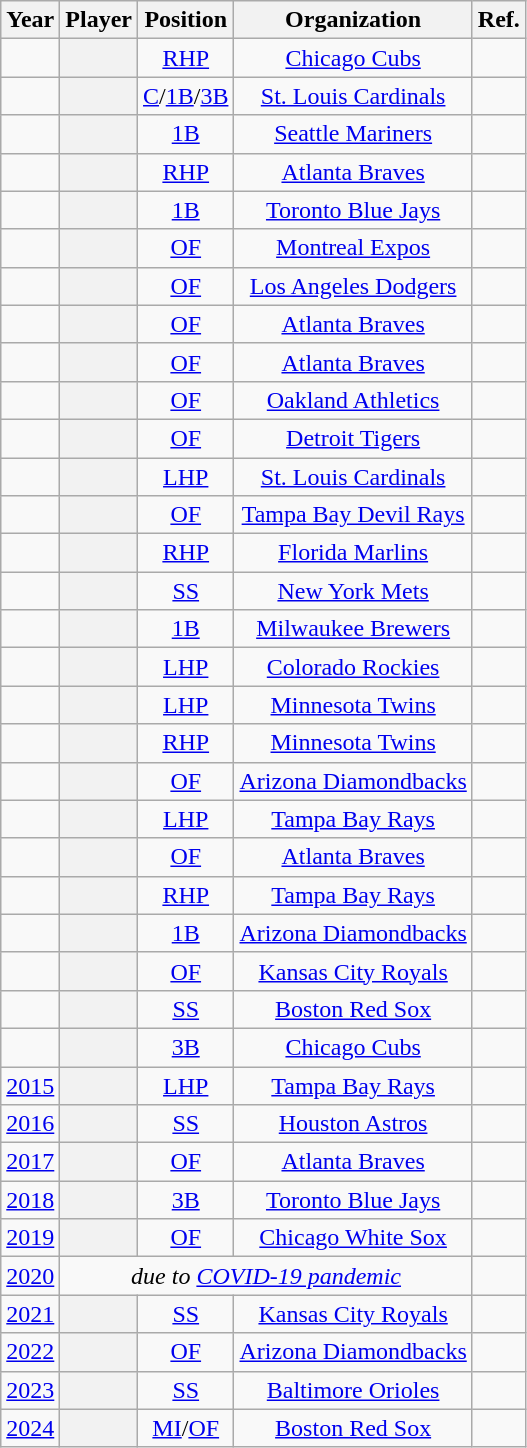<table class="wikitable sortable plainrowheaders" style="text-align:center;">
<tr>
<th scope="col">Year</th>
<th scope="col">Player</th>
<th scope="col">Position</th>
<th scope="col">Organization</th>
<th scope="col" class=unsortable>Ref.</th>
</tr>
<tr>
<td></td>
<th scope="row" style="text-align:center"></th>
<td><a href='#'>RHP</a></td>
<td><a href='#'>Chicago Cubs</a></td>
<td></td>
</tr>
<tr>
<td></td>
<th scope="row" style="text-align:center"></th>
<td><a href='#'>C</a>/<a href='#'>1B</a>/<a href='#'>3B</a></td>
<td><a href='#'>St. Louis Cardinals</a></td>
<td></td>
</tr>
<tr>
<td></td>
<th scope="row" style="text-align:center"></th>
<td><a href='#'>1B</a></td>
<td><a href='#'>Seattle Mariners</a></td>
<td></td>
</tr>
<tr>
<td></td>
<th scope="row" style="text-align:center"></th>
<td><a href='#'>RHP</a></td>
<td><a href='#'>Atlanta Braves</a></td>
<td></td>
</tr>
<tr>
<td></td>
<th scope="row" style="text-align:center"></th>
<td><a href='#'>1B</a></td>
<td><a href='#'>Toronto Blue Jays</a></td>
<td></td>
</tr>
<tr>
<td></td>
<th scope="row" style="text-align:center"></th>
<td><a href='#'>OF</a></td>
<td><a href='#'>Montreal Expos</a></td>
<td></td>
</tr>
<tr>
<td></td>
<th scope="row" style="text-align:center"></th>
<td><a href='#'>OF</a></td>
<td><a href='#'>Los Angeles Dodgers</a></td>
<td></td>
</tr>
<tr>
<td></td>
<th scope="row" style="text-align:center"> </th>
<td><a href='#'>OF</a></td>
<td><a href='#'>Atlanta Braves</a></td>
<td></td>
</tr>
<tr>
<td></td>
<th scope="row" style="text-align:center"> </th>
<td><a href='#'>OF</a></td>
<td><a href='#'>Atlanta Braves</a></td>
<td></td>
</tr>
<tr>
<td></td>
<th scope="row" style="text-align:center"></th>
<td><a href='#'>OF</a></td>
<td><a href='#'>Oakland Athletics</a></td>
<td></td>
</tr>
<tr>
<td></td>
<th scope="row" style="text-align:center"></th>
<td><a href='#'>OF</a></td>
<td><a href='#'>Detroit Tigers</a></td>
<td></td>
</tr>
<tr>
<td></td>
<th scope="row" style="text-align:center"></th>
<td><a href='#'>LHP</a></td>
<td><a href='#'>St. Louis Cardinals</a></td>
<td></td>
</tr>
<tr>
<td></td>
<th scope="row" style="text-align:center"></th>
<td><a href='#'>OF</a></td>
<td><a href='#'>Tampa Bay Devil Rays</a></td>
<td></td>
</tr>
<tr>
<td></td>
<th scope="row" style="text-align:center"></th>
<td><a href='#'>RHP</a></td>
<td><a href='#'>Florida Marlins</a></td>
<td></td>
</tr>
<tr>
<td></td>
<th scope="row" style="text-align:center"></th>
<td><a href='#'>SS</a></td>
<td><a href='#'>New York Mets</a></td>
<td></td>
</tr>
<tr>
<td></td>
<th scope="row" style="text-align:center"></th>
<td><a href='#'>1B</a></td>
<td><a href='#'>Milwaukee Brewers</a></td>
<td></td>
</tr>
<tr>
<td></td>
<th scope="row" style="text-align:center"></th>
<td><a href='#'>LHP</a></td>
<td><a href='#'>Colorado Rockies</a></td>
<td></td>
</tr>
<tr>
<td></td>
<th scope="row" style="text-align:center"></th>
<td><a href='#'>LHP</a></td>
<td><a href='#'>Minnesota Twins</a></td>
<td></td>
</tr>
<tr>
<td></td>
<th scope="row" style="text-align:center"></th>
<td><a href='#'>RHP</a></td>
<td><a href='#'>Minnesota Twins</a></td>
<td></td>
</tr>
<tr>
<td></td>
<th scope="row" style="text-align:center"></th>
<td><a href='#'>OF</a></td>
<td><a href='#'>Arizona Diamondbacks</a></td>
<td></td>
</tr>
<tr>
<td></td>
<th scope="row" style="text-align:center"></th>
<td><a href='#'>LHP</a></td>
<td><a href='#'>Tampa Bay Rays</a></td>
<td></td>
</tr>
<tr>
<td></td>
<th scope="row" style="text-align:center"></th>
<td><a href='#'>OF</a></td>
<td><a href='#'>Atlanta Braves</a></td>
<td></td>
</tr>
<tr>
<td></td>
<th scope="row" style="text-align:center"></th>
<td><a href='#'>RHP</a></td>
<td><a href='#'>Tampa Bay Rays</a></td>
<td></td>
</tr>
<tr>
<td></td>
<th scope="row" style="text-align:center"></th>
<td><a href='#'>1B</a></td>
<td><a href='#'>Arizona Diamondbacks</a></td>
<td></td>
</tr>
<tr>
<td></td>
<th scope="row" style="text-align:center"></th>
<td><a href='#'>OF</a></td>
<td><a href='#'>Kansas City Royals</a></td>
<td></td>
</tr>
<tr>
<td></td>
<th scope="row" style="text-align:center"></th>
<td><a href='#'>SS</a></td>
<td><a href='#'>Boston Red Sox</a></td>
<td></td>
</tr>
<tr>
<td></td>
<th scope="row" style="text-align:center"></th>
<td><a href='#'>3B</a></td>
<td><a href='#'>Chicago Cubs</a></td>
<td></td>
</tr>
<tr>
<td><a href='#'>2015</a></td>
<th scope="row" style="text-align:center"></th>
<td><a href='#'>LHP</a></td>
<td><a href='#'>Tampa Bay Rays</a></td>
<td></td>
</tr>
<tr>
<td><a href='#'>2016</a></td>
<th scope="row" style="text-align:center"></th>
<td><a href='#'>SS</a></td>
<td><a href='#'>Houston Astros</a></td>
<td></td>
</tr>
<tr>
<td><a href='#'>2017</a></td>
<th scope="row" style="text-align:center"></th>
<td><a href='#'>OF</a></td>
<td><a href='#'>Atlanta Braves</a></td>
<td></td>
</tr>
<tr>
<td><a href='#'>2018</a></td>
<th scope="row" style="text-align:center"></th>
<td><a href='#'>3B</a></td>
<td><a href='#'>Toronto Blue Jays</a></td>
<td></td>
</tr>
<tr>
<td><a href='#'>2019</a></td>
<th scope="row" style="text-align:center"></th>
<td><a href='#'>OF</a></td>
<td><a href='#'>Chicago White Sox</a></td>
<td></td>
</tr>
<tr>
<td><a href='#'>2020</a></td>
<td colspan="3"> <em>due to <a href='#'>COVID-19 pandemic</a></em></td>
<td></td>
</tr>
<tr>
<td><a href='#'>2021</a></td>
<th scope="row" style="text-align:center"></th>
<td><a href='#'>SS</a></td>
<td><a href='#'>Kansas City Royals</a></td>
<td></td>
</tr>
<tr>
<td><a href='#'>2022</a></td>
<th scope="row" style="text-align:center"></th>
<td><a href='#'>OF</a></td>
<td><a href='#'>Arizona Diamondbacks</a></td>
<td></td>
</tr>
<tr>
<td><a href='#'>2023</a></td>
<th scope="row" style="text-align:center"><br></th>
<td><a href='#'>SS</a></td>
<td><a href='#'>Baltimore Orioles</a></td>
<td></td>
</tr>
<tr>
<td><a href='#'>2024</a></td>
<th scope="row" style="text-align:center"></th>
<td><a href='#'>MI</a>/<a href='#'>OF</a></td>
<td><a href='#'>Boston Red Sox</a></td>
<td></td>
</tr>
</table>
